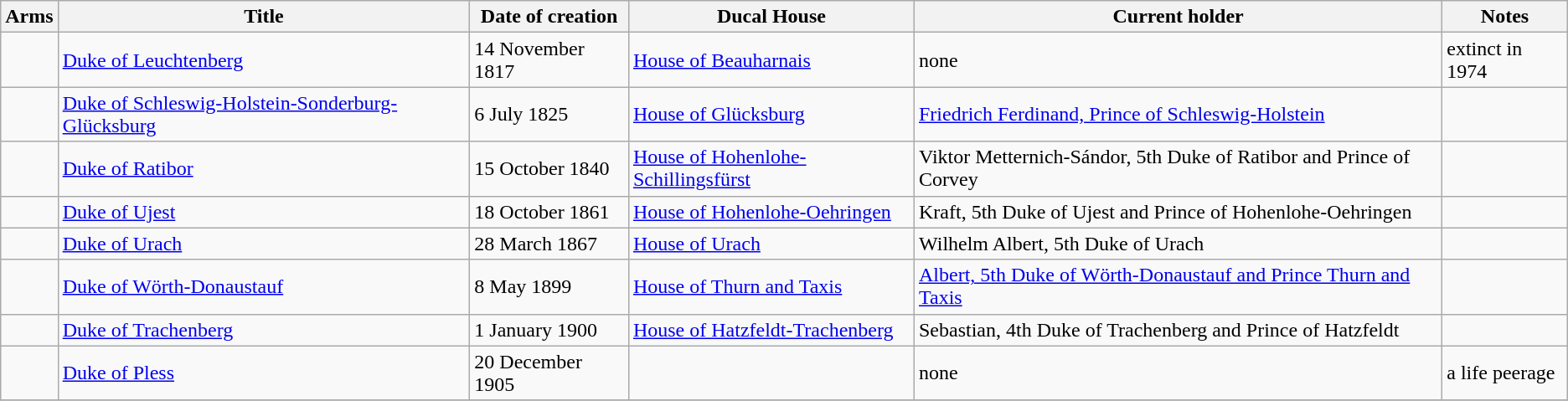<table class="sortable wikitable" style="font-size:100%">
<tr>
<th>Arms</th>
<th>Title</th>
<th>Date of creation</th>
<th>Ducal House</th>
<th>Current holder</th>
<th>Notes</th>
</tr>
<tr>
<td></td>
<td><a href='#'>Duke of Leuchtenberg</a></td>
<td>14 November 1817</td>
<td><a href='#'>House of Beauharnais</a></td>
<td>none</td>
<td>extinct in 1974</td>
</tr>
<tr>
<td></td>
<td><a href='#'>Duke of Schleswig-Holstein-Sonderburg-Glücksburg</a></td>
<td>6 July 1825</td>
<td><a href='#'>House of Glücksburg</a></td>
<td><a href='#'>Friedrich Ferdinand, Prince of Schleswig-Holstein</a></td>
<td></td>
</tr>
<tr>
<td></td>
<td><a href='#'>Duke of Ratibor</a></td>
<td>15 October 1840</td>
<td><a href='#'>House of Hohenlohe-Schillingsfürst</a></td>
<td>Viktor Metternich-Sándor, 5th Duke of Ratibor and Prince of Corvey</td>
<td></td>
</tr>
<tr>
<td></td>
<td><a href='#'>Duke of Ujest</a></td>
<td>18 October 1861</td>
<td><a href='#'>House of Hohenlohe-Oehringen</a></td>
<td>Kraft, 5th Duke of Ujest and Prince of Hohenlohe-Oehringen</td>
<td></td>
</tr>
<tr>
<td></td>
<td><a href='#'>Duke of Urach</a></td>
<td>28 March 1867</td>
<td><a href='#'>House of Urach</a></td>
<td>Wilhelm Albert, 5th Duke of Urach</td>
<td></td>
</tr>
<tr>
<td></td>
<td><a href='#'>Duke of Wörth-Donaustauf</a></td>
<td>8 May 1899</td>
<td><a href='#'>House of Thurn and Taxis</a></td>
<td><a href='#'>Albert, 5th Duke of Wörth-Donaustauf and Prince Thurn and Taxis</a></td>
<td></td>
</tr>
<tr>
<td></td>
<td><a href='#'>Duke of Trachenberg</a></td>
<td>1 January 1900</td>
<td><a href='#'>House of Hatzfeldt-Trachenberg</a></td>
<td>Sebastian, 4th Duke of Trachenberg and Prince of Hatzfeldt</td>
<td></td>
</tr>
<tr>
<td></td>
<td><a href='#'>Duke of Pless</a></td>
<td>20 December 1905</td>
<td></td>
<td>none</td>
<td>a life peerage</td>
</tr>
<tr>
</tr>
</table>
